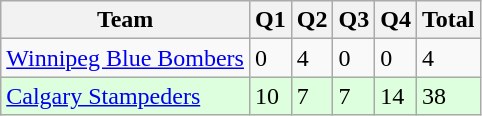<table class="wikitable">
<tr>
<th>Team</th>
<th>Q1</th>
<th>Q2</th>
<th>Q3</th>
<th>Q4</th>
<th>Total</th>
</tr>
<tr>
<td><a href='#'>Winnipeg Blue Bombers</a></td>
<td>0</td>
<td>4</td>
<td>0</td>
<td>0</td>
<td>4</td>
</tr>
<tr style="background-color:#ddffdd">
<td><a href='#'>Calgary Stampeders</a></td>
<td>10</td>
<td>7</td>
<td>7</td>
<td>14</td>
<td>38</td>
</tr>
</table>
